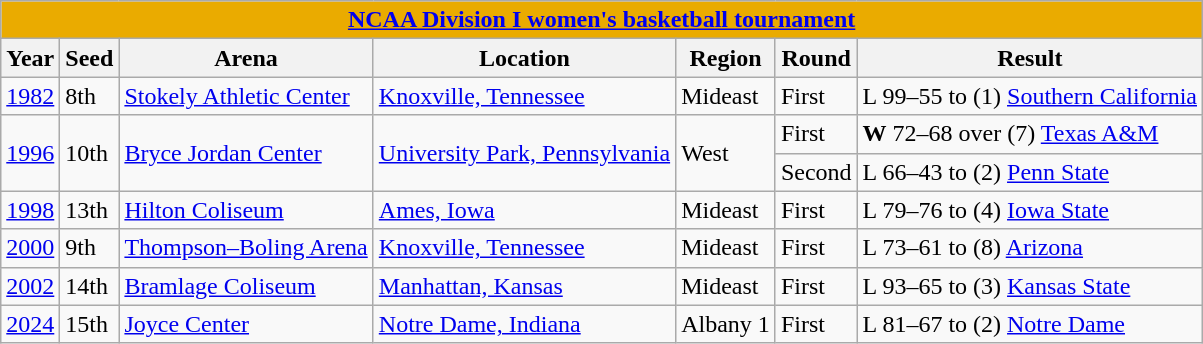<table class="wikitable">
<tr>
<th colspan=7 style="background:#eaab00;"><a href='#'>NCAA Division I women's basketball tournament</a></th>
</tr>
<tr>
<th>Year</th>
<th>Seed</th>
<th>Arena</th>
<th>Location</th>
<th>Region</th>
<th>Round</th>
<th>Result</th>
</tr>
<tr>
<td><a href='#'>1982</a></td>
<td>8th</td>
<td><a href='#'>Stokely Athletic Center</a></td>
<td><a href='#'>Knoxville, Tennessee</a></td>
<td>Mideast</td>
<td>First</td>
<td>L 99–55 to (1) <a href='#'>Southern California</a></td>
</tr>
<tr>
<td rowspan="2"><a href='#'>1996</a></td>
<td rowspan="2">10th</td>
<td rowspan="2"><a href='#'>Bryce Jordan Center</a></td>
<td rowspan="2"><a href='#'>University Park, Pennsylvania</a></td>
<td rowspan="2">West</td>
<td>First</td>
<td><strong>W</strong> 72–68 over (7) <a href='#'>Texas A&M</a></td>
</tr>
<tr>
<td>Second</td>
<td>L 66–43 to (2) <a href='#'>Penn State</a></td>
</tr>
<tr>
<td><a href='#'>1998</a></td>
<td>13th</td>
<td><a href='#'>Hilton Coliseum</a></td>
<td><a href='#'>Ames, Iowa</a></td>
<td>Mideast</td>
<td>First</td>
<td>L 79–76 to (4) <a href='#'>Iowa State</a></td>
</tr>
<tr>
<td><a href='#'>2000</a></td>
<td>9th</td>
<td><a href='#'>Thompson–Boling Arena</a></td>
<td><a href='#'>Knoxville, Tennessee</a></td>
<td>Mideast</td>
<td>First</td>
<td>L 73–61 to (8) <a href='#'>Arizona</a></td>
</tr>
<tr>
<td><a href='#'>2002</a></td>
<td>14th</td>
<td><a href='#'>Bramlage Coliseum</a></td>
<td><a href='#'>Manhattan, Kansas</a></td>
<td>Mideast</td>
<td>First</td>
<td>L 93–65 to (3) <a href='#'>Kansas State</a></td>
</tr>
<tr>
<td><a href='#'>2024</a></td>
<td>15th</td>
<td><a href='#'>Joyce Center</a></td>
<td><a href='#'>Notre Dame, Indiana</a></td>
<td>Albany 1</td>
<td>First</td>
<td>L 81–67 to (2) <a href='#'>Notre Dame</a></td>
</tr>
</table>
